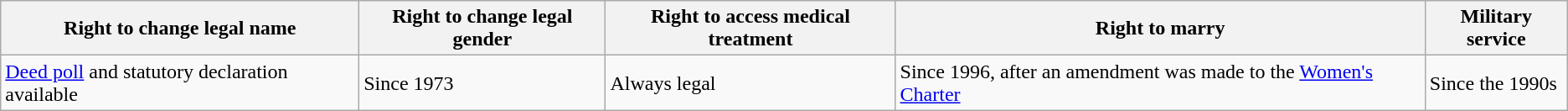<table class=wikitable>
<tr>
<th>Right to change legal name</th>
<th>Right to change legal gender</th>
<th>Right to access medical treatment</th>
<th>Right to marry</th>
<th>Military service</th>
</tr>
<tr>
<td>  <a href='#'>Deed poll</a> and statutory declaration available</td>
<td>  Since 1973</td>
<td>  Always legal</td>
<td> Since 1996, after an amendment was made to the <a href='#'>Women's Charter</a></td>
<td> Since the 1990s</td>
</tr>
</table>
